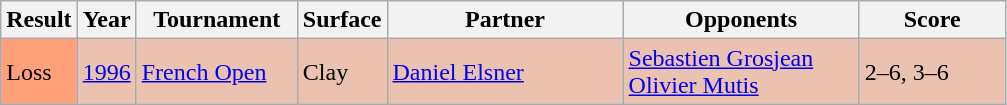<table class="sortable wikitable">
<tr>
<th style="width:40px;">Result</th>
<th style="width:30px;">Year</th>
<th style="width:100px;">Tournament</th>
<th style="width:50px;">Surface</th>
<th style="width:150px;">Partner</th>
<th style="width:150px;">Opponents</th>
<th style="width:90px;" class="unsortable">Score</th>
</tr>
<tr style="background:#ebc2af;">
<td style="background:#ffa07a;">Loss</td>
<td><a href='#'>1996</a></td>
<td><a href='#'>French Open</a></td>
<td>Clay</td>
<td> <a href='#'>Daniel Elsner</a></td>
<td> <a href='#'>Sebastien Grosjean</a> <br>  <a href='#'>Olivier Mutis</a></td>
<td>2–6, 3–6</td>
</tr>
</table>
